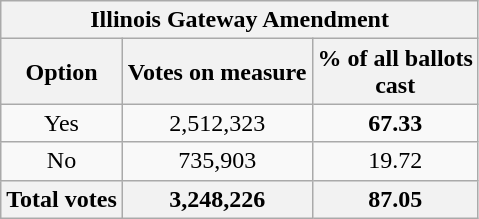<table class="wikitable">
<tr>
<th colspan=3 text align=center>Illinois Gateway Amendment</th>
</tr>
<tr>
<th>Option</th>
<th>Votes on measure</th>
<th>% of all ballots<br>cast</th>
</tr>
<tr>
<td text align=center>Yes</td>
<td text align=center>2,512,323</td>
<td text align=center><strong>67.33</strong></td>
</tr>
<tr>
<td text align=center>No</td>
<td text align=center>735,903</td>
<td text align=center>19.72</td>
</tr>
<tr>
<th text align=center>Total votes</th>
<th text align=center><strong>3,248,226</strong></th>
<th text align=center><strong>87.05</strong></th>
</tr>
</table>
